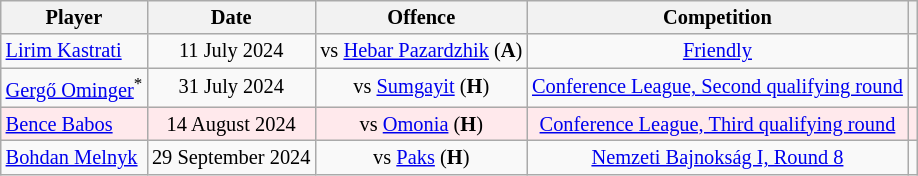<table class="wikitable sortable sticky-header" style="text-align:center; font-size:85%;">
<tr>
<th>Player</th>
<th>Date</th>
<th>Offence</th>
<th>Competition</th>
<th></th>
</tr>
<tr>
<td align="left"> <a href='#'>Lirim Kastrati</a></td>
<td>11 July 2024</td>
<td>vs <a href='#'>Hebar Pazardzhik</a>  (<strong>A</strong>)</td>
<td><a href='#'>Friendly</a></td>
<td></td>
</tr>
<tr>
<td align="left"> <a href='#'>Gergő Ominger</a><sup>*</sup></td>
<td>31 July 2024</td>
<td>vs <a href='#'>Sumgayit</a>  (<strong>H</strong>)</td>
<td><a href='#'>Conference League, Second qualifying round</a></td>
<td></td>
</tr>
<tr bgcolor="#ffe9ec">
<td align="left"> <a href='#'>Bence Babos</a></td>
<td>14 August 2024</td>
<td>vs <a href='#'>Omonia</a>  (<strong>H</strong>)</td>
<td><a href='#'>Conference League, Third qualifying round</a></td>
<td></td>
</tr>
<tr>
<td align="left"> <a href='#'>Bohdan Melnyk</a></td>
<td>29 September 2024</td>
<td> vs <a href='#'>Paks</a> (<strong>H</strong>)</td>
<td><a href='#'>Nemzeti Bajnokság I, Round 8</a></td>
<td></td>
</tr>
</table>
